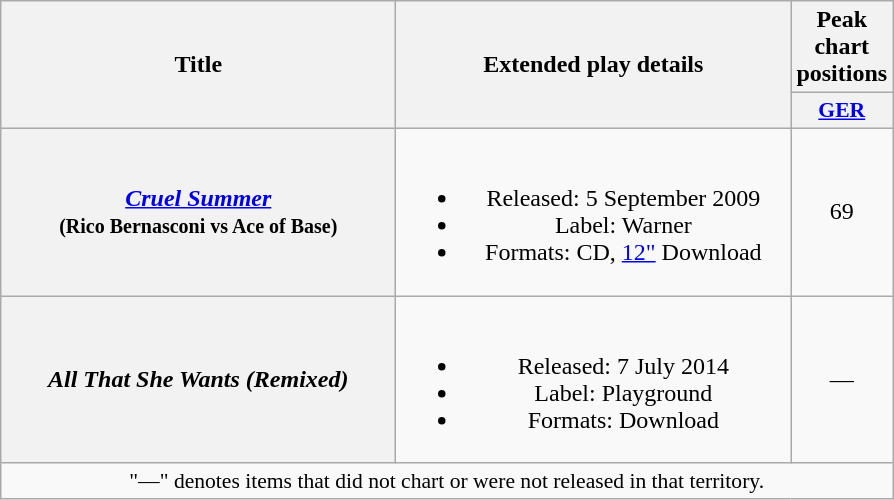<table class="wikitable plainrowheaders" style="text-align:center;" border="1">
<tr>
<th scope="col" rowspan="2" style="width:16em;">Title</th>
<th scope="col" rowspan="2" style="width:16em;">Extended play details</th>
<th scope="col" colspan="1">Peak<br>chart<br>positions</th>
</tr>
<tr>
<th style="width:2em;font-size:90%;"><a href='#'>GER</a><br></th>
</tr>
<tr>
<th scope="row"><em><a href='#'>Cruel Summer</a></em> <br><small>(Rico Bernasconi vs Ace of Base)</small></th>
<td><br><ul><li>Released: 5 September 2009</li><li>Label: Warner</li><li>Formats: CD, <a href='#'>12"</a> Download</li></ul></td>
<td>69</td>
</tr>
<tr>
<th scope="row"><em>All That She Wants (Remixed)</em></th>
<td><br><ul><li>Released: 7 July 2014</li><li>Label: Playground</li><li>Formats: Download</li></ul></td>
<td>—</td>
</tr>
<tr>
<td align="center" colspan="15" style="font-size:90%">"—" denotes items that did not chart or were not released in that territory.</td>
</tr>
</table>
